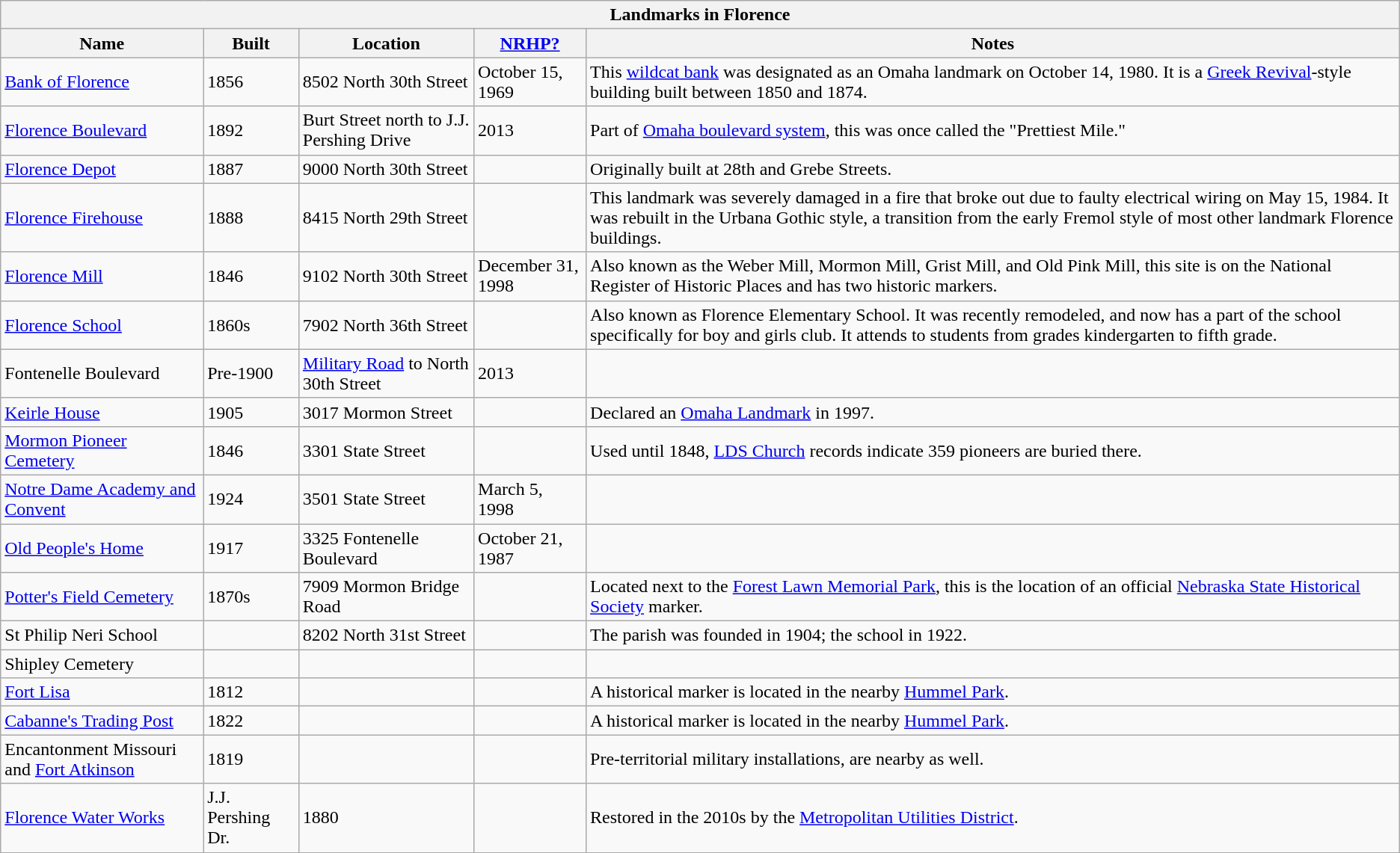<table class="wikitable">
<tr>
<th align="center" colspan="6"><strong>Landmarks in Florence</strong></th>
</tr>
<tr>
<th>Name</th>
<th>Built</th>
<th>Location</th>
<th><a href='#'>NRHP?</a></th>
<th>Notes</th>
</tr>
<tr>
<td><a href='#'>Bank of Florence</a></td>
<td>1856</td>
<td>8502 North 30th Street</td>
<td>October 15, 1969</td>
<td>This <a href='#'>wildcat bank</a> was designated as an Omaha landmark on October 14, 1980. It is a <a href='#'>Greek Revival</a>-style building built between 1850 and 1874.</td>
</tr>
<tr>
<td><a href='#'>Florence Boulevard</a></td>
<td>1892</td>
<td>Burt Street north to J.J. Pershing Drive</td>
<td>2013</td>
<td>Part of <a href='#'>Omaha boulevard system</a>, this was once called the "Prettiest Mile."</td>
</tr>
<tr>
<td><a href='#'>Florence Depot</a></td>
<td>1887</td>
<td>9000 North 30th Street</td>
<td></td>
<td>Originally built at 28th and Grebe Streets.</td>
</tr>
<tr>
<td><a href='#'>Florence Firehouse</a></td>
<td>1888</td>
<td>8415 North 29th Street</td>
<td></td>
<td>This landmark was severely damaged in a fire that broke out due to faulty electrical wiring on May 15, 1984. It was rebuilt in the Urbana Gothic style, a transition from the early Fremol style of most other landmark Florence buildings.</td>
</tr>
<tr>
<td><a href='#'>Florence Mill</a></td>
<td>1846</td>
<td>9102 North 30th Street</td>
<td>December 31, 1998</td>
<td>Also known as the Weber Mill, Mormon Mill, Grist Mill, and Old Pink Mill, this site is on the National Register of Historic Places and has two historic markers.</td>
</tr>
<tr>
<td><a href='#'>Florence School</a></td>
<td>1860s</td>
<td>7902 North 36th Street</td>
<td></td>
<td>Also known as Florence Elementary School. It was recently remodeled, and now has a part of the school specifically for boy and girls club. It attends to students from grades kindergarten to fifth grade.</td>
</tr>
<tr>
<td>Fontenelle Boulevard</td>
<td>Pre-1900</td>
<td><a href='#'>Military Road</a> to North 30th Street</td>
<td>2013</td>
<td></td>
</tr>
<tr>
<td><a href='#'>Keirle House</a></td>
<td>1905</td>
<td>3017 Mormon Street</td>
<td></td>
<td>Declared an <a href='#'>Omaha Landmark</a> in 1997.</td>
</tr>
<tr>
<td><a href='#'>Mormon Pioneer Cemetery</a></td>
<td>1846</td>
<td>3301 State Street</td>
<td></td>
<td>Used until 1848, <a href='#'>LDS Church</a> records indicate 359 pioneers are buried there.</td>
</tr>
<tr>
<td><a href='#'>Notre Dame Academy and Convent</a></td>
<td>1924</td>
<td>3501 State Street</td>
<td>March 5, 1998</td>
<td></td>
</tr>
<tr>
<td><a href='#'>Old People's Home</a></td>
<td>1917</td>
<td>3325 Fontenelle Boulevard</td>
<td>October 21, 1987</td>
<td></td>
</tr>
<tr>
<td><a href='#'>Potter's Field Cemetery</a></td>
<td>1870s</td>
<td>7909 Mormon Bridge Road</td>
<td></td>
<td>Located next to the <a href='#'>Forest Lawn Memorial Park</a>, this is the location of an official <a href='#'>Nebraska State Historical Society</a> marker.</td>
</tr>
<tr>
<td>St Philip Neri School</td>
<td></td>
<td>8202 North 31st Street</td>
<td></td>
<td>The parish was founded in 1904; the school in 1922.</td>
</tr>
<tr>
<td>Shipley Cemetery</td>
<td></td>
<td></td>
<td></td>
<td></td>
</tr>
<tr>
<td><a href='#'>Fort Lisa</a></td>
<td>1812</td>
<td></td>
<td></td>
<td>A historical marker is located in the nearby <a href='#'>Hummel Park</a>.</td>
</tr>
<tr>
<td><a href='#'>Cabanne's Trading Post</a></td>
<td>1822</td>
<td></td>
<td></td>
<td>A historical marker is located in the nearby <a href='#'>Hummel Park</a>.</td>
</tr>
<tr>
<td>Encantonment Missouri and <a href='#'>Fort Atkinson</a></td>
<td>1819</td>
<td></td>
<td></td>
<td>Pre-territorial military installations, are nearby as well.</td>
</tr>
<tr>
<td><a href='#'>Florence Water Works</a></td>
<td>J.J. Pershing Dr.</td>
<td>1880</td>
<td></td>
<td>Restored in the 2010s by the <a href='#'>Metropolitan Utilities District</a>.</td>
</tr>
</table>
